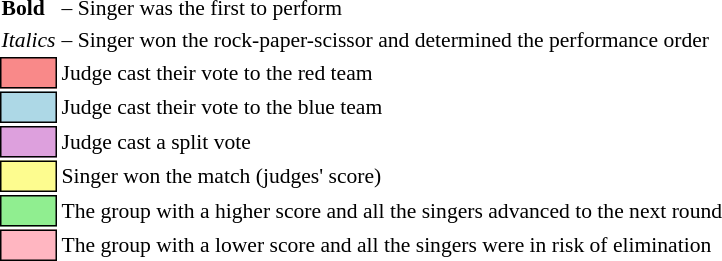<table class="toccolours" style="font-size: 90%; white-space: nowrap;">
<tr>
<td><strong>Bold</strong></td>
<td>– Singer was the first to perform</td>
</tr>
<tr>
<td><em>Italics</em></td>
<td>– Singer won the rock-paper-scissor and determined the performance order</td>
</tr>
<tr>
<td style="background:#f98989; border:1px solid black;">     </td>
<td>Judge cast their vote to the red team</td>
</tr>
<tr>
<td style="background:lightblue; border:1px solid black;">     </td>
<td>Judge cast their vote to the blue team</td>
</tr>
<tr>
<td style="background:plum; border:1px solid black;">     </td>
<td>Judge cast a split vote</td>
</tr>
<tr>
<td style="background:#fdfc8f; border:1px solid black;">     </td>
<td>Singer won the match (judges' score)</td>
</tr>
<tr>
<td style="background:lightgreen; border:1px solid black;">     </td>
<td>The group with a higher score and all the singers advanced to the next round</td>
</tr>
<tr>
<td style="background:lightpink; border:1px solid black;">     </td>
<td>The group with a lower score and all the singers were in risk of elimination</td>
</tr>
</table>
